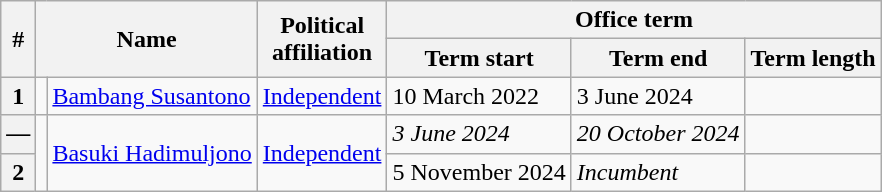<table class="wikitable">
<tr>
<th rowspan="2">#</th>
<th colspan="2" rowspan="2">Name</th>
<th rowspan="2">Political<br>affiliation</th>
<th colspan="3">Office term</th>
</tr>
<tr>
<th>Term start</th>
<th>Term end</th>
<th>Term length</th>
</tr>
<tr>
<th>1</th>
<td></td>
<td><a href='#'>Bambang Susantono</a></td>
<td><a href='#'>Independent</a></td>
<td>10 March 2022</td>
<td>3 June 2024</td>
<td></td>
</tr>
<tr>
<th>—</th>
<td rowspan=2></td>
<td rowspan=2><a href='#'>Basuki Hadimuljono</a></td>
<td rowspan=2><a href='#'>Independent</a></td>
<td><em>3 June 2024</em></td>
<td><em>20 October 2024</em></td>
<td><em></em></td>
</tr>
<tr>
<th>2</th>
<td>5 November 2024</td>
<td><em>Incumbent</em></td>
<td></td>
</tr>
</table>
